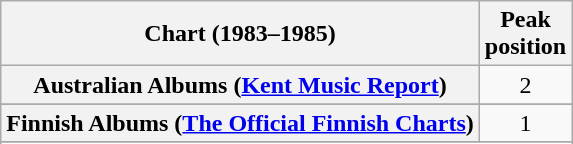<table class="wikitable sortable plainrowheaders">
<tr>
<th scope="col">Chart (1983–1985)</th>
<th scope="col">Peak<br>position</th>
</tr>
<tr>
<th scope="row">Australian Albums (<a href='#'>Kent Music Report</a>)</th>
<td align="center">2</td>
</tr>
<tr>
</tr>
<tr>
</tr>
<tr>
<th scope="row">Finnish Albums (<a href='#'>The Official Finnish Charts</a>)</th>
<td align="center">1</td>
</tr>
<tr>
</tr>
<tr>
</tr>
<tr>
</tr>
<tr>
</tr>
<tr>
</tr>
<tr>
</tr>
<tr>
</tr>
</table>
